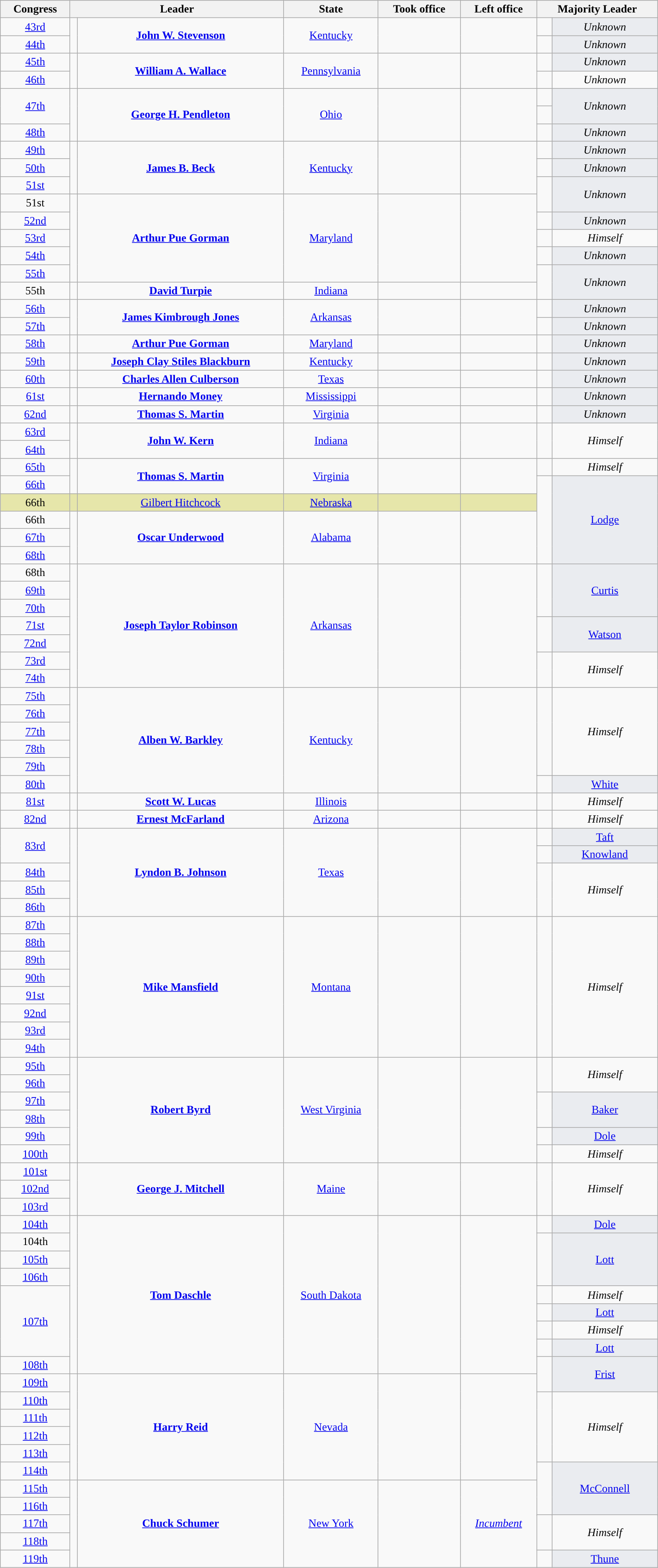<table class="wikitable" style="width:75%; text-align:center;">
<tr>
<th>Congress</th>
<th colspan="2">Leader</th>
<th>State</th>
<th>Took office</th>
<th>Left office</th>
<th colspan="2">Majority Leader</th>
</tr>
<tr>
<td><a href='#'>43rd</a></td>
<td rowspan="2"></td>
<td rowspan="2"><strong><a href='#'>John W. Stevenson</a></strong><br></td>
<td rowspan="2"><a href='#'>Kentucky</a></td>
<td rowspan="2"></td>
<td rowspan="2"></td>
<td style="background-color:"> </td>
<td style="background-color:#EAECF0;"><em>Unknown</em></td>
</tr>
<tr>
<td><a href='#'>44th</a></td>
<td style="background-color:"> </td>
<td style="background-color:#EAECF0;"><em>Unknown</em></td>
</tr>
<tr>
<td><a href='#'>45th</a></td>
<td rowspan="2"></td>
<td rowspan="2"><strong><a href='#'>William A. Wallace</a></strong><br></td>
<td rowspan="2"><a href='#'>Pennsylvania</a></td>
<td rowspan="2"></td>
<td rowspan="2"></td>
<td style="background-color:"> </td>
<td style="background-color:#EAECF0;"><em>Unknown</em></td>
</tr>
<tr>
<td><a href='#'>46th</a></td>
<td style="background-color:"> </td>
<td><em>Unknown</em></td>
</tr>
<tr>
<td rowspan="2"><a href='#'>47th</a></td>
<td rowspan="3"></td>
<td rowspan="3"><strong><a href='#'>George H. Pendleton</a></strong><br></td>
<td rowspan="3"><a href='#'>Ohio</a></td>
<td rowspan="3"></td>
<td rowspan="3"></td>
<td style="background-color:"> </td>
<td rowspan="2" style="background-color:#EAECF0;"><em>Unknown</em></td>
</tr>
<tr>
<td style="background-color:"> </td>
</tr>
<tr>
<td><a href='#'>48th</a></td>
<td style="background-color:"> </td>
<td style="background-color:#EAECF0;"><em>Unknown</em></td>
</tr>
<tr>
<td><a href='#'>49th</a></td>
<td rowspan="3"></td>
<td rowspan="3"><strong><a href='#'>James B. Beck</a></strong><br></td>
<td rowspan="3"><a href='#'>Kentucky</a></td>
<td rowspan="3"></td>
<td rowspan="3"></td>
<td style="background-color:"> </td>
<td style="background-color:#EAECF0;"><em>Unknown</em></td>
</tr>
<tr>
<td><a href='#'>50th</a></td>
<td style="background-color:"> </td>
<td style="background-color:#EAECF0;"><em>Unknown</em></td>
</tr>
<tr>
<td><a href='#'>51st</a></td>
<td rowspan="2" style="background-color:"> </td>
<td rowspan="2" style="background-color:#EAECF0;"><em>Unknown</em></td>
</tr>
<tr>
<td>51st</td>
<td rowspan="5"></td>
<td rowspan="5"><strong><a href='#'>Arthur Pue Gorman</a></strong><br></td>
<td rowspan="5"><a href='#'>Maryland</a></td>
<td rowspan="5"></td>
<td rowspan="5"></td>
</tr>
<tr>
<td><a href='#'>52nd</a></td>
<td style="background-color:"> </td>
<td style="background-color:#EAECF0;"><em>Unknown</em></td>
</tr>
<tr>
<td><a href='#'>53rd</a></td>
<td style="background-color:"> </td>
<td><em>Himself</em> </td>
</tr>
<tr>
<td><a href='#'>54th</a></td>
<td style="background-color:"> </td>
<td style="background-color:#EAECF0;"><em>Unknown</em></td>
</tr>
<tr>
<td><a href='#'>55th</a></td>
<td rowspan="2" style="background-color:"> </td>
<td rowspan="2" style="background-color:#EAECF0;"><em>Unknown</em></td>
</tr>
<tr>
<td>55th</td>
<td></td>
<td><strong><a href='#'>David Turpie</a></strong><br></td>
<td><a href='#'>Indiana</a></td>
<td></td>
<td></td>
</tr>
<tr>
<td><a href='#'>56th</a></td>
<td rowspan="2"></td>
<td rowspan="2"><strong><a href='#'>James Kimbrough Jones</a></strong><br></td>
<td rowspan="2"><a href='#'>Arkansas</a></td>
<td rowspan="2"></td>
<td rowspan="2"></td>
<td style="background-color:"> </td>
<td style="background-color:#EAECF0;"><em>Unknown</em></td>
</tr>
<tr>
<td><a href='#'>57th</a></td>
<td style="background-color:"> </td>
<td style="background-color:#EAECF0;"><em>Unknown</em></td>
</tr>
<tr>
<td><a href='#'>58th</a></td>
<td rowspan="2"></td>
<td rowspan="2"><strong><a href='#'>Arthur Pue Gorman</a></strong><br></td>
<td rowspan="2"><a href='#'>Maryland</a></td>
<td rowspan="2"></td>
<td rowspan="2"></td>
<td style="background-color:"> </td>
<td style="background-color:#EAECF0;"><em>Unknown</em></td>
</tr>
<tr>
<td rowspan="2"><a href='#'>59th</a></td>
<td rowspan="2" style="background-color:"> </td>
<td rowspan="2" style="background-color:#EAECF0;"><em>Unknown</em></td>
</tr>
<tr>
<td></td>
<td><strong><a href='#'>Joseph Clay Stiles Blackburn</a></strong><br></td>
<td><a href='#'>Kentucky</a></td>
<td></td>
<td></td>
</tr>
<tr>
<td><a href='#'>60th</a></td>
<td rowspan="2"></td>
<td rowspan="2"><strong><a href='#'>Charles Allen Culberson</a></strong><br></td>
<td rowspan="2"><a href='#'>Texas</a></td>
<td rowspan="2"></td>
<td rowspan="2"></td>
<td style="background-color:"> </td>
<td style="background-color:#EAECF0;"><em>Unknown</em></td>
</tr>
<tr>
<td rowspan="2"><a href='#'>61st</a></td>
<td rowspan="2" style="background-color:"> </td>
<td rowspan="2" style="background-color:#EAECF0;"><em>Unknown</em></td>
</tr>
<tr>
<td></td>
<td><strong><a href='#'>Hernando Money</a></strong><br></td>
<td><a href='#'>Mississippi</a></td>
<td></td>
<td></td>
</tr>
<tr>
<td><a href='#'>62nd</a></td>
<td></td>
<td><strong><a href='#'>Thomas S. Martin</a></strong><br></td>
<td><a href='#'>Virginia</a></td>
<td></td>
<td></td>
<td style="background-color:"> </td>
<td style="background-color:#EAECF0;"><em>Unknown</em></td>
</tr>
<tr>
<td><a href='#'>63rd</a></td>
<td rowspan="2"></td>
<td rowspan="2"><strong><a href='#'>John W. Kern</a></strong><br></td>
<td rowspan="2"><a href='#'>Indiana</a></td>
<td rowspan="2"></td>
<td rowspan="2"></td>
<td rowspan="2" style="background-color:"> </td>
<td rowspan="2"><em>Himself</em> </td>
</tr>
<tr>
<td><a href='#'>64th</a></td>
</tr>
<tr>
<td><a href='#'>65th</a></td>
<td rowspan="2"></td>
<td rowspan="2"><strong><a href='#'>Thomas S. Martin</a></strong><br></td>
<td rowspan="2"><a href='#'>Virginia</a></td>
<td rowspan="2"></td>
<td rowspan="2"></td>
<td style="background-color:"> </td>
<td><em>Himself</em> </td>
</tr>
<tr>
<td><a href='#'>66th</a></td>
<td rowspan="5" style="background-color:"> </td>
<td rowspan="5" style="background-color:#EAECF0;"><a href='#'>Lodge</a> </td>
</tr>
<tr style="background-color:#E6E6AA;">
<td>66th</td>
<td></td>
<td><a href='#'>Gilbert Hitchcock</a><br></td>
<td><a href='#'>Nebraska</a></td>
<td></td>
<td></td>
</tr>
<tr>
<td>66th</td>
<td rowspan="3"></td>
<td rowspan="3"><strong><a href='#'>Oscar Underwood</a></strong><br></td>
<td rowspan="3"><a href='#'>Alabama</a></td>
<td rowspan="3"></td>
<td rowspan="3"></td>
</tr>
<tr>
<td><a href='#'>67th</a></td>
</tr>
<tr>
<td><a href='#'>68th</a></td>
</tr>
<tr>
<td>68th</td>
<td rowspan="8"></td>
<td rowspan="8"><strong><a href='#'>Joseph Taylor Robinson</a></strong><br></td>
<td rowspan="8"><a href='#'>Arkansas</a></td>
<td rowspan="8"></td>
<td rowspan="8"></td>
<td rowspan="3" style="background-color:"> </td>
<td rowspan="3" style="background-color:#EAECF0;"><a href='#'>Curtis</a> </td>
</tr>
<tr>
<td><a href='#'>69th</a></td>
</tr>
<tr>
<td><a href='#'>70th</a></td>
</tr>
<tr>
<td><a href='#'>71st</a></td>
<td rowspan="2" style="background-color:"> </td>
<td rowspan="2" style="background-color:#EAECF0;"><a href='#'>Watson</a> </td>
</tr>
<tr>
<td><a href='#'>72nd</a></td>
</tr>
<tr>
<td><a href='#'>73rd</a></td>
<td rowspan="3" style="background-color:"> </td>
<td rowspan="3"><em>Himself</em> </td>
</tr>
<tr>
<td><a href='#'>74th</a></td>
</tr>
<tr>
<td rowspan="2"><a href='#'>75th</a></td>
</tr>
<tr>
<td rowspan="6"></td>
<td rowspan="6"><strong><a href='#'>Alben W. Barkley</a></strong><br></td>
<td rowspan="6"><a href='#'>Kentucky</a></td>
<td rowspan="6"></td>
<td rowspan="6"></td>
<td rowspan="5" style="background-color:"> </td>
<td rowspan="5"><em>Himself</em> </td>
</tr>
<tr>
<td><a href='#'>76th</a></td>
</tr>
<tr>
<td><a href='#'>77th</a></td>
</tr>
<tr>
<td><a href='#'>78th</a></td>
</tr>
<tr>
<td><a href='#'>79th</a></td>
</tr>
<tr>
<td><a href='#'>80th</a></td>
<td style="background-color:"> </td>
<td style="background-color:#EAECF0;"><a href='#'>White</a> </td>
</tr>
<tr>
<td><a href='#'>81st</a></td>
<td></td>
<td><strong><a href='#'>Scott W. Lucas</a></strong><br></td>
<td><a href='#'>Illinois</a></td>
<td></td>
<td></td>
<td style="background-color:"> </td>
<td><em>Himself</em> </td>
</tr>
<tr>
<td><a href='#'>82nd</a></td>
<td></td>
<td><strong><a href='#'>Ernest McFarland</a></strong><br></td>
<td><a href='#'>Arizona</a></td>
<td></td>
<td></td>
<td style="background-color:"> </td>
<td><em>Himself</em> </td>
</tr>
<tr>
<td rowspan="2"><a href='#'>83rd</a></td>
<td rowspan="5"></td>
<td rowspan="5"><strong><a href='#'>Lyndon B. Johnson</a></strong><br></td>
<td rowspan="5"><a href='#'>Texas</a></td>
<td rowspan="5"></td>
<td rowspan="5"></td>
<td style="background-color:"> </td>
<td style="background-color:#EAECF0;"><a href='#'>Taft</a> </td>
</tr>
<tr>
<td style="background-color:"> </td>
<td style="background-color:#EAECF0;"><a href='#'>Knowland</a> </td>
</tr>
<tr>
<td><a href='#'>84th</a></td>
<td rowspan="3" style="background-color:"> </td>
<td rowspan="3"><em>Himself</em> </td>
</tr>
<tr>
<td><a href='#'>85th</a></td>
</tr>
<tr>
<td><a href='#'>86th</a></td>
</tr>
<tr>
<td><a href='#'>87th</a></td>
<td rowspan="8"></td>
<td rowspan="8"><strong><a href='#'>Mike Mansfield</a></strong><br></td>
<td rowspan="8"><a href='#'>Montana</a></td>
<td rowspan="8"></td>
<td rowspan="8"></td>
<td rowspan="8" style="background-color:"> </td>
<td rowspan="8"><em>Himself</em> </td>
</tr>
<tr>
<td><a href='#'>88th</a></td>
</tr>
<tr>
<td><a href='#'>89th</a></td>
</tr>
<tr>
<td><a href='#'>90th</a></td>
</tr>
<tr>
<td><a href='#'>91st</a></td>
</tr>
<tr>
<td><a href='#'>92nd</a></td>
</tr>
<tr>
<td><a href='#'>93rd</a></td>
</tr>
<tr>
<td><a href='#'>94th</a></td>
</tr>
<tr>
<td><a href='#'>95th</a></td>
<td rowspan="6"></td>
<td rowspan="6"><strong><a href='#'>Robert Byrd</a></strong><br></td>
<td rowspan="6"><a href='#'>West Virginia</a></td>
<td rowspan="6"></td>
<td rowspan="6"></td>
<td rowspan="2" style="background-color:"> </td>
<td rowspan="2"><em>Himself</em> </td>
</tr>
<tr>
<td><a href='#'>96th</a></td>
</tr>
<tr>
<td><a href='#'>97th</a></td>
<td rowspan="2" style="background-color:"> </td>
<td rowspan="2" style="background-color:#EAECF0;"><a href='#'>Baker</a> </td>
</tr>
<tr>
<td><a href='#'>98th</a></td>
</tr>
<tr>
<td><a href='#'>99th</a></td>
<td style="background-color:"> </td>
<td style="background-color:#EAECF0;"><a href='#'>Dole</a> </td>
</tr>
<tr>
<td><a href='#'>100th</a></td>
<td style="background-color:"> </td>
<td><em>Himself</em> </td>
</tr>
<tr>
<td><a href='#'>101st</a></td>
<td rowspan="3"></td>
<td rowspan="3"><strong><a href='#'>George J. Mitchell</a></strong><br></td>
<td rowspan="3"><a href='#'>Maine</a></td>
<td rowspan="3"></td>
<td rowspan="3"></td>
<td rowspan="3" style="background-color:"> </td>
<td rowspan="3"><em>Himself</em> </td>
</tr>
<tr>
<td><a href='#'>102nd</a></td>
</tr>
<tr>
<td><a href='#'>103rd</a></td>
</tr>
<tr>
<td><a href='#'>104th</a></td>
<td rowspan="9"></td>
<td rowspan="9"><strong><a href='#'>Tom Daschle</a></strong><br></td>
<td rowspan="9"><a href='#'>South Dakota</a></td>
<td rowspan="9"></td>
<td rowspan="9"></td>
<td style="background-color:"> </td>
<td style="background-color:#EAECF0;"><a href='#'>Dole</a> </td>
</tr>
<tr>
<td>104th</td>
<td rowspan="3" style="background-color:"> </td>
<td rowspan="3" style="background-color:#EAECF0;"><a href='#'>Lott</a> </td>
</tr>
<tr>
<td><a href='#'>105th</a></td>
</tr>
<tr>
<td><a href='#'>106th</a></td>
</tr>
<tr>
<td rowspan="4"><a href='#'>107th</a></td>
<td style="background-color:"> </td>
<td><em>Himself</em> </td>
</tr>
<tr>
<td style="background-color:"> </td>
<td style="background-color:#EAECF0;"><a href='#'>Lott</a> </td>
</tr>
<tr>
<td style="background-color:"> </td>
<td><em>Himself</em> </td>
</tr>
<tr>
<td style="background-color:"> </td>
<td style="background-color:#EAECF0;"><a href='#'>Lott</a> </td>
</tr>
<tr>
<td><a href='#'>108th</a></td>
<td rowspan="2" style="background-color:"> </td>
<td rowspan="2" style="background-color:#EAECF0;"><a href='#'>Frist</a> </td>
</tr>
<tr>
<td><a href='#'>109th</a></td>
<td rowspan="6"></td>
<td rowspan="6"><strong><a href='#'>Harry Reid</a></strong><br></td>
<td rowspan="6"><a href='#'>Nevada</a></td>
<td rowspan="6"></td>
<td rowspan="6"></td>
</tr>
<tr>
<td><a href='#'>110th</a></td>
<td rowspan="4" style="background-color:"> </td>
<td rowspan="4"><em>Himself</em> </td>
</tr>
<tr>
<td><a href='#'>111th</a></td>
</tr>
<tr>
<td><a href='#'>112th</a></td>
</tr>
<tr>
<td><a href='#'>113th</a></td>
</tr>
<tr>
<td><a href='#'>114th</a></td>
<td rowspan="4" style="background-color:"> </td>
<td rowspan="4" style="background-color:#EAECF0;"><a href='#'>McConnell</a> </td>
</tr>
<tr>
<td><a href='#'>115th</a></td>
<td rowspan="6"></td>
<td rowspan="6"><strong><a href='#'>Chuck Schumer</a></strong><br></td>
<td rowspan="6"><a href='#'>New York</a></td>
<td rowspan="6"></td>
<td rowspan="6"><em><a href='#'>Incumbent</a></em></td>
</tr>
<tr>
<td><a href='#'>116th</a></td>
</tr>
<tr>
<td rowspan="2"><a href='#'>117th</a></td>
</tr>
<tr>
<td rowspan="2" style="background-color:"> </td>
<td rowspan="2"><em>Himself</em> </td>
</tr>
<tr>
<td><a href='#'>118th</a></td>
</tr>
<tr>
<td><a href='#'>119th</a></td>
<td style="background-color:"> </td>
<td style="background-color:#EAECF0;"><a href='#'>Thune</a> </td>
</tr>
</table>
